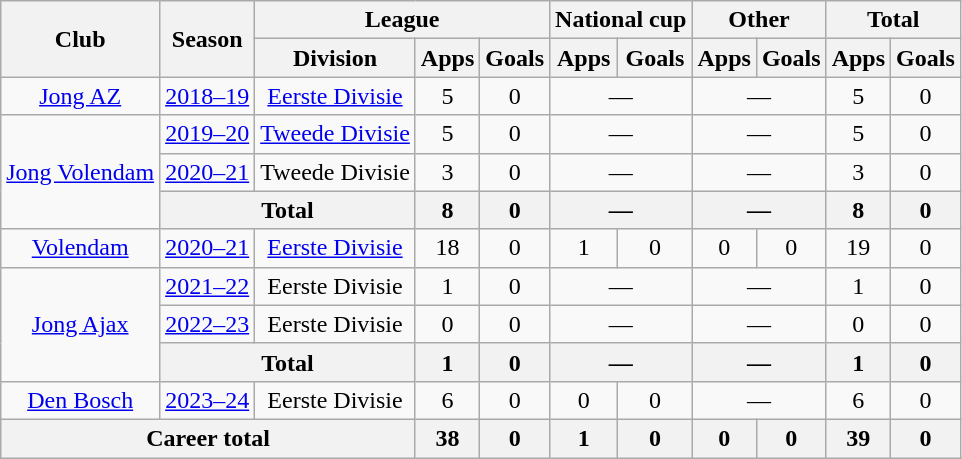<table class="wikitable" style="text-align:center">
<tr>
<th rowspan="2">Club</th>
<th rowspan="2">Season</th>
<th colspan="3">League</th>
<th colspan="2">National cup</th>
<th colspan="2">Other</th>
<th colspan="2">Total</th>
</tr>
<tr>
<th>Division</th>
<th>Apps</th>
<th>Goals</th>
<th>Apps</th>
<th>Goals</th>
<th>Apps</th>
<th>Goals</th>
<th>Apps</th>
<th>Goals</th>
</tr>
<tr>
<td><a href='#'>Jong AZ</a></td>
<td><a href='#'>2018–19</a></td>
<td><a href='#'>Eerste Divisie</a></td>
<td>5</td>
<td>0</td>
<td colspan="2">—</td>
<td colspan="2">—</td>
<td>5</td>
<td>0</td>
</tr>
<tr>
<td rowspan="3"><a href='#'>Jong Volendam</a></td>
<td><a href='#'>2019–20</a></td>
<td><a href='#'>Tweede Divisie</a></td>
<td>5</td>
<td>0</td>
<td colspan="2">—</td>
<td colspan="2">—</td>
<td>5</td>
<td>0</td>
</tr>
<tr>
<td><a href='#'>2020–21</a></td>
<td>Tweede Divisie</td>
<td>3</td>
<td>0</td>
<td colspan="2">—</td>
<td colspan="2">—</td>
<td>3</td>
<td>0</td>
</tr>
<tr>
<th colspan="2">Total</th>
<th>8</th>
<th>0</th>
<th colspan="2">—</th>
<th colspan="2">—</th>
<th>8</th>
<th>0</th>
</tr>
<tr>
<td><a href='#'>Volendam</a></td>
<td><a href='#'>2020–21</a></td>
<td><a href='#'>Eerste Divisie</a></td>
<td>18</td>
<td>0</td>
<td>1</td>
<td>0</td>
<td>0</td>
<td>0</td>
<td>19</td>
<td>0</td>
</tr>
<tr>
<td rowspan="3"><a href='#'>Jong Ajax</a></td>
<td><a href='#'>2021–22</a></td>
<td>Eerste Divisie</td>
<td>1</td>
<td>0</td>
<td colspan="2">—</td>
<td colspan="2">—</td>
<td>1</td>
<td>0</td>
</tr>
<tr>
<td><a href='#'>2022–23</a></td>
<td>Eerste Divisie</td>
<td>0</td>
<td>0</td>
<td colspan="2">—</td>
<td colspan="2">—</td>
<td>0</td>
<td>0</td>
</tr>
<tr>
<th colspan="2">Total</th>
<th>1</th>
<th>0</th>
<th colspan="2">—</th>
<th colspan="2">—</th>
<th>1</th>
<th>0</th>
</tr>
<tr>
<td><a href='#'>Den Bosch</a></td>
<td><a href='#'>2023–24</a></td>
<td>Eerste Divisie</td>
<td>6</td>
<td>0</td>
<td>0</td>
<td>0</td>
<td colspan="2">—</td>
<td>6</td>
<td>0</td>
</tr>
<tr>
<th colspan="3">Career total</th>
<th>38</th>
<th>0</th>
<th>1</th>
<th>0</th>
<th>0</th>
<th>0</th>
<th>39</th>
<th>0</th>
</tr>
</table>
